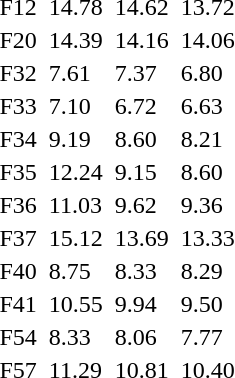<table>
<tr>
<td>F12 <br></td>
<td></td>
<td>14.78</td>
<td></td>
<td>14.62</td>
<td></td>
<td>13.72 </td>
</tr>
<tr>
<td>F20 <br></td>
<td></td>
<td>14.39 <strong></strong></td>
<td></td>
<td>14.16 </td>
<td></td>
<td>14.06</td>
</tr>
<tr>
<td>F32 <br></td>
<td></td>
<td>7.61 <strong></strong></td>
<td></td>
<td>7.37</td>
<td></td>
<td>6.80</td>
</tr>
<tr>
<td>F33 <br></td>
<td></td>
<td>7.10 </td>
<td></td>
<td>6.72</td>
<td></td>
<td>6.63</td>
</tr>
<tr>
<td>F34 <br></td>
<td></td>
<td>9.19 <strong></strong></td>
<td></td>
<td>8.60</td>
<td></td>
<td>8.21</td>
</tr>
<tr>
<td>F35 <br></td>
<td></td>
<td>12.24</td>
<td></td>
<td>9.15</td>
<td></td>
<td>8.60</td>
</tr>
<tr>
<td>F36 <br></td>
<td></td>
<td>11.03</td>
<td></td>
<td>9.62</td>
<td></td>
<td>9.36</td>
</tr>
<tr>
<td>F37 <br></td>
<td></td>
<td>15.12 </td>
<td></td>
<td>13.69</td>
<td></td>
<td>13.33</td>
</tr>
<tr>
<td>F40 <br></td>
<td></td>
<td>8.75 </td>
<td></td>
<td>8.33</td>
<td></td>
<td>8.29</td>
</tr>
<tr>
<td>F41 <br></td>
<td></td>
<td>10.55 <strong></strong></td>
<td></td>
<td>9.94</td>
<td></td>
<td>9.50</td>
</tr>
<tr>
<td>F54 <br></td>
<td></td>
<td>8.33 <strong></strong></td>
<td></td>
<td>8.06 </td>
<td></td>
<td>7.77</td>
</tr>
<tr>
<td>F57 <br></td>
<td></td>
<td>11.29 <strong></strong></td>
<td></td>
<td>10.81 </td>
<td></td>
<td>10.40</td>
</tr>
</table>
